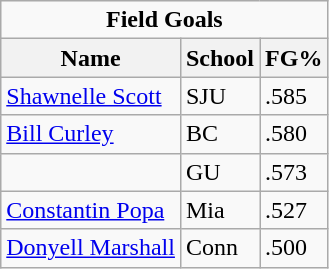<table class="wikitable">
<tr>
<td colspan=3 style="text-align:center;"><strong>Field Goals</strong></td>
</tr>
<tr>
<th>Name</th>
<th>School</th>
<th>FG%</th>
</tr>
<tr>
<td><a href='#'>Shawnelle Scott</a></td>
<td>SJU</td>
<td>.585</td>
</tr>
<tr>
<td><a href='#'>Bill Curley</a></td>
<td>BC</td>
<td>.580</td>
</tr>
<tr>
<td></td>
<td>GU</td>
<td>.573</td>
</tr>
<tr>
<td><a href='#'>Constantin Popa</a></td>
<td>Mia</td>
<td>.527</td>
</tr>
<tr>
<td><a href='#'>Donyell Marshall</a></td>
<td>Conn</td>
<td>.500</td>
</tr>
</table>
